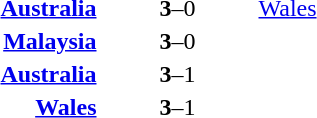<table>
<tr>
<th width=200></th>
<th width=100></th>
<th width=200></th>
</tr>
<tr>
<td align=right><strong><a href='#'>Australia</a> </strong></td>
<td align=center><strong>3</strong>–0</td>
<td> <a href='#'>Wales</a></td>
</tr>
<tr>
<td align=right><strong><a href='#'>Malaysia</a> </strong></td>
<td align=center><strong>3</strong>–0</td>
<td></td>
</tr>
<tr>
<td align=right><strong><a href='#'>Australia</a> </strong></td>
<td align=center><strong>3</strong>–1</td>
<td></td>
</tr>
<tr>
<td align=right><strong><a href='#'>Wales</a> </strong></td>
<td align=center><strong>3</strong>–1</td>
<td></td>
</tr>
</table>
